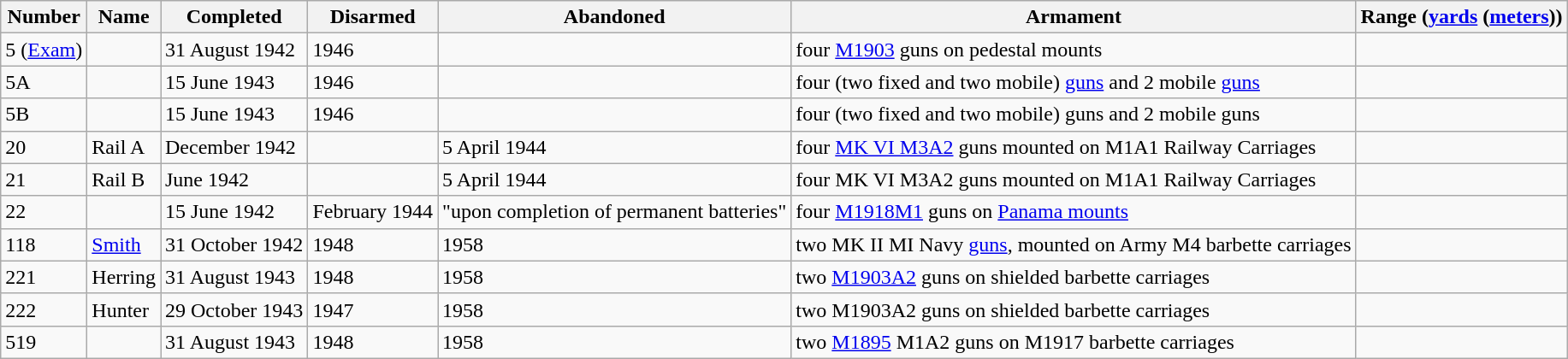<table class="wikitable" border="1">
<tr>
<th>Number</th>
<th>Name</th>
<th>Completed</th>
<th>Disarmed</th>
<th>Abandoned</th>
<th>Armament</th>
<th>Range (<a href='#'>yards</a> (<a href='#'>meters</a>))</th>
</tr>
<tr>
<td>5 (<a href='#'>Exam</a>)</td>
<td></td>
<td>31 August 1942</td>
<td>1946</td>
<td></td>
<td>four <a href='#'>M1903</a>  guns on pedestal mounts</td>
<td></td>
</tr>
<tr>
<td>5A</td>
<td></td>
<td>15 June 1943</td>
<td>1946</td>
<td></td>
<td>four (two fixed and two mobile) <a href='#'> guns</a> and 2 mobile <a href='#'> guns</a></td>
<td></td>
</tr>
<tr>
<td>5B</td>
<td></td>
<td>15 June 1943</td>
<td>1946</td>
<td></td>
<td>four (two fixed and two mobile)  guns and 2 mobile  guns</td>
<td></td>
</tr>
<tr>
<td>20</td>
<td>Rail A</td>
<td>December 1942</td>
<td></td>
<td>5 April 1944</td>
<td>four <a href='#'>MK VI M3A2</a>  guns mounted on M1A1 Railway Carriages</td>
<td></td>
</tr>
<tr>
<td>21</td>
<td>Rail B</td>
<td>June 1942</td>
<td></td>
<td>5 April 1944</td>
<td>four MK VI M3A2  guns mounted on M1A1 Railway Carriages</td>
<td></td>
</tr>
<tr>
<td>22</td>
<td></td>
<td>15 June 1942</td>
<td>February 1944</td>
<td>"upon completion of permanent batteries"</td>
<td>four  <a href='#'>M1918M1</a> guns on <a href='#'>Panama mounts</a></td>
<td></td>
</tr>
<tr>
<td>118</td>
<td><a href='#'>Smith</a></td>
<td>31 October 1942</td>
<td>1948</td>
<td>1958</td>
<td>two MK II MI Navy <a href='#'> guns</a>, mounted on Army M4 barbette carriages</td>
<td></td>
</tr>
<tr>
<td>221</td>
<td>Herring</td>
<td>31 August 1943</td>
<td>1948</td>
<td>1958</td>
<td>two <a href='#'>M1903A2</a>  guns on shielded barbette carriages</td>
<td></td>
</tr>
<tr>
<td>222</td>
<td>Hunter</td>
<td>29 October 1943</td>
<td>1947</td>
<td>1958</td>
<td>two M1903A2  guns on shielded barbette carriages</td>
<td></td>
</tr>
<tr>
<td>519</td>
<td></td>
<td>31 August 1943</td>
<td>1948</td>
<td>1958</td>
<td>two <a href='#'>M1895</a> M1A2  guns on M1917 barbette carriages</td>
<td></td>
</tr>
</table>
